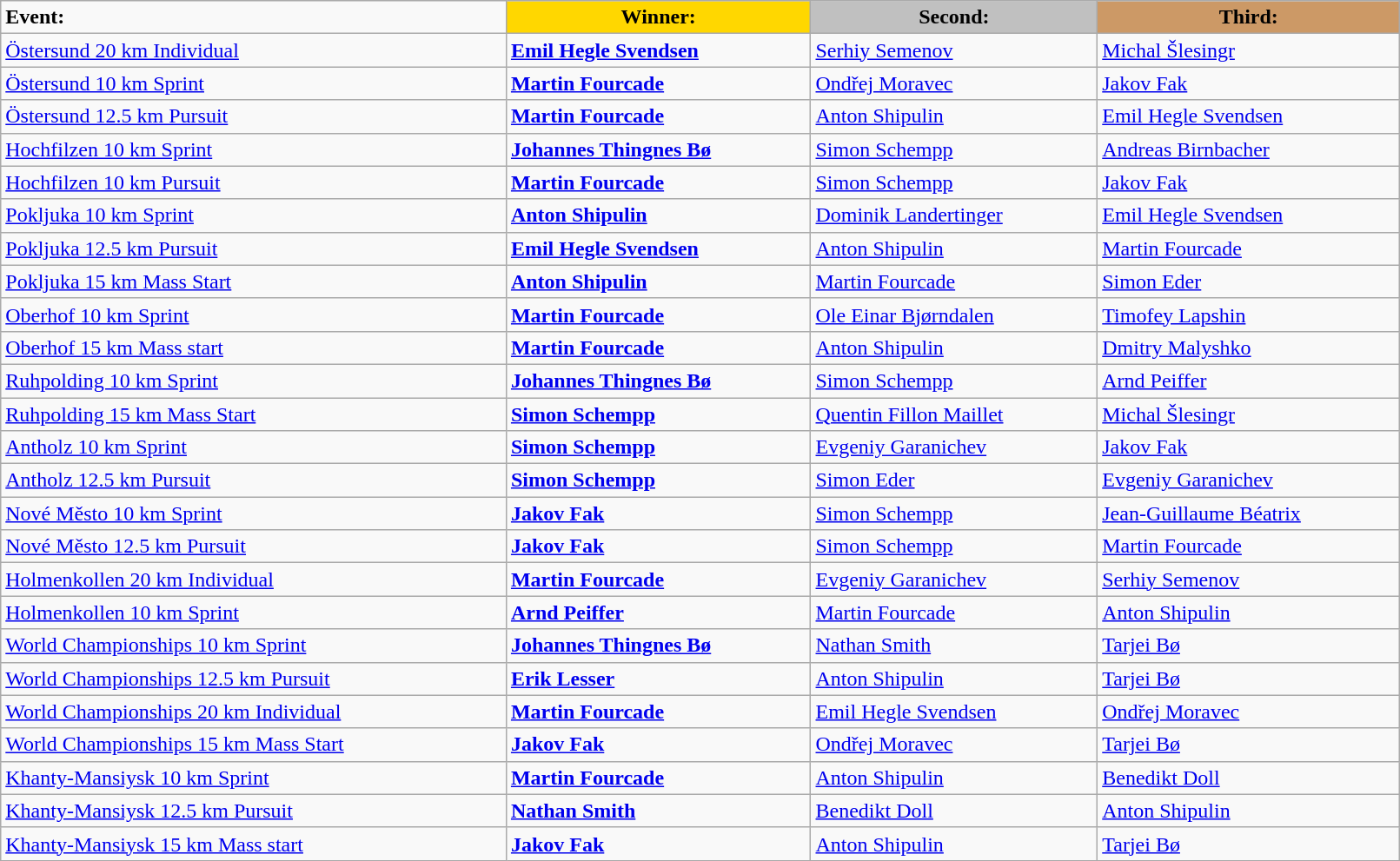<table class="wikitable" width=85%>
<tr>
<td><strong>Event:</strong></td>
<td style="text-align:center;background-color:gold;"><strong>Winner:</strong></td>
<td style="text-align:center;background-color:silver;"><strong>Second:</strong></td>
<td style="text-align:center;background-color:#CC9966;"><strong>Third:</strong></td>
</tr>
<tr>
<td><a href='#'>Östersund 20 km Individual</a><br></td>
<td><strong><a href='#'>Emil Hegle Svendsen</a></strong><br><small></small></td>
<td><a href='#'>Serhiy Semenov</a><br><small></small></td>
<td><a href='#'>Michal Šlesingr</a><br><small></small></td>
</tr>
<tr>
<td><a href='#'>Östersund 10 km Sprint</a><br></td>
<td><strong><a href='#'>Martin Fourcade</a></strong><br><small></small></td>
<td><a href='#'>Ondřej Moravec</a><br><small></small></td>
<td><a href='#'>Jakov Fak</a><br><small></small></td>
</tr>
<tr>
<td><a href='#'>Östersund 12.5 km Pursuit</a><br></td>
<td><strong><a href='#'>Martin Fourcade</a></strong><br><small></small></td>
<td><a href='#'>Anton Shipulin</a><br><small></small></td>
<td><a href='#'>Emil Hegle Svendsen</a><br><small></small></td>
</tr>
<tr>
<td><a href='#'>Hochfilzen 10 km Sprint</a><br></td>
<td><strong><a href='#'>Johannes Thingnes Bø</a></strong><br><small></small></td>
<td><a href='#'>Simon Schempp</a><br><small></small></td>
<td><a href='#'>Andreas Birnbacher</a><br><small></small></td>
</tr>
<tr>
<td><a href='#'>Hochfilzen 10 km Pursuit</a><br></td>
<td><strong><a href='#'>Martin Fourcade</a></strong><br><small></small></td>
<td><a href='#'>Simon Schempp</a><br><small></small></td>
<td><a href='#'>Jakov Fak</a><br><small></small></td>
</tr>
<tr>
<td><a href='#'>Pokljuka 10 km Sprint</a><br></td>
<td><strong><a href='#'>Anton Shipulin</a></strong><br><strong><small></small></strong></td>
<td><a href='#'>Dominik Landertinger</a><br><small></small></td>
<td><a href='#'>Emil Hegle Svendsen</a><br><small></small></td>
</tr>
<tr>
<td><a href='#'>Pokljuka 12.5 km Pursuit</a><br></td>
<td><strong><a href='#'>Emil Hegle Svendsen</a></strong><br><strong><small></small></strong></td>
<td><a href='#'>Anton Shipulin</a><br><small></small></td>
<td><a href='#'>Martin Fourcade</a><br><small></small></td>
</tr>
<tr>
<td><a href='#'>Pokljuka 15 km Mass Start</a><br></td>
<td><strong><a href='#'>Anton Shipulin</a></strong><br><strong><small></small></strong></td>
<td><a href='#'>Martin Fourcade</a><br><small></small></td>
<td><a href='#'>Simon Eder</a><br><small></small></td>
</tr>
<tr>
<td><a href='#'>Oberhof 10 km Sprint</a><br></td>
<td><strong><a href='#'>Martin Fourcade</a></strong><br><small></small></td>
<td><a href='#'>Ole Einar Bjørndalen</a><br><small></small></td>
<td><a href='#'>Timofey Lapshin</a><br><small></small></td>
</tr>
<tr>
<td><a href='#'>Oberhof 15 km Mass start</a><br></td>
<td><strong><a href='#'>Martin Fourcade</a></strong><br><small></small></td>
<td><a href='#'>Anton Shipulin</a><br><small></small></td>
<td><a href='#'>Dmitry Malyshko</a><br><small></small></td>
</tr>
<tr>
<td><a href='#'>Ruhpolding 10 km Sprint</a><br></td>
<td><strong><a href='#'>Johannes Thingnes Bø</a></strong><br><small></small></td>
<td><a href='#'>Simon Schempp</a><br><small></small></td>
<td><a href='#'>Arnd Peiffer</a><br><small></small></td>
</tr>
<tr>
<td><a href='#'>Ruhpolding 15 km Mass Start</a><br></td>
<td><strong><a href='#'>Simon Schempp</a></strong><br><small></small></td>
<td><a href='#'>Quentin Fillon Maillet</a><br><small></small></td>
<td><a href='#'>Michal Šlesingr</a><br><small></small></td>
</tr>
<tr>
<td><a href='#'>Antholz 10 km Sprint</a><br></td>
<td><strong><a href='#'>Simon Schempp</a></strong><br><small></small></td>
<td><a href='#'>Evgeniy Garanichev</a><br><small></small></td>
<td><a href='#'>Jakov Fak</a><br><small></small></td>
</tr>
<tr>
<td><a href='#'>Antholz 12.5 km Pursuit</a><br></td>
<td><strong><a href='#'>Simon Schempp</a></strong><br><small></small></td>
<td><a href='#'>Simon Eder</a><br><small></small></td>
<td><a href='#'>Evgeniy Garanichev</a><br><small></small></td>
</tr>
<tr>
<td><a href='#'>Nové Město 10 km Sprint</a><br></td>
<td><strong><a href='#'>Jakov Fak</a></strong><br><small></small></td>
<td><a href='#'>Simon Schempp</a><br><small></small></td>
<td><a href='#'>Jean-Guillaume Béatrix</a><br><small></small></td>
</tr>
<tr>
<td><a href='#'>Nové Město 12.5 km Pursuit</a><br></td>
<td><strong><a href='#'>Jakov Fak</a></strong><br><small></small></td>
<td><a href='#'>Simon Schempp</a><br><small></small></td>
<td><a href='#'>Martin Fourcade</a><br><small></small></td>
</tr>
<tr>
<td><a href='#'>Holmenkollen 20 km Individual</a><br></td>
<td><strong><a href='#'>Martin Fourcade</a></strong><br><small></small></td>
<td><a href='#'>Evgeniy Garanichev</a><br><small></small></td>
<td><a href='#'>Serhiy Semenov</a><br><small></small></td>
</tr>
<tr>
<td><a href='#'>Holmenkollen 10 km Sprint</a><br></td>
<td><strong><a href='#'>Arnd Peiffer</a></strong><br><strong><small></small></strong></td>
<td><a href='#'>Martin Fourcade</a><br><small></small></td>
<td><a href='#'>Anton Shipulin</a><br><small></small></td>
</tr>
<tr>
<td><a href='#'>World Championships 10 km Sprint</a><br></td>
<td><strong><a href='#'>Johannes Thingnes Bø</a></strong><br><small></small></td>
<td><a href='#'>Nathan Smith</a><br><small></small></td>
<td><a href='#'>Tarjei Bø</a><br><small></small></td>
</tr>
<tr>
<td><a href='#'>World Championships 12.5 km Pursuit</a><br></td>
<td><strong><a href='#'>Erik Lesser</a></strong><br><strong><small></small></strong></td>
<td><a href='#'>Anton Shipulin</a><br><small></small></td>
<td><a href='#'>Tarjei Bø</a><br><small></small></td>
</tr>
<tr>
<td><a href='#'>World Championships 20 km Individual</a><br></td>
<td><strong><a href='#'>Martin Fourcade</a></strong><br><small></small></td>
<td><a href='#'>Emil Hegle Svendsen</a><br><small></small></td>
<td><a href='#'>Ondřej Moravec</a><br><small></small></td>
</tr>
<tr>
<td><a href='#'>World Championships 15 km Mass Start</a><br></td>
<td><strong><a href='#'>Jakov Fak</a></strong><br><small></small></td>
<td><a href='#'>Ondřej Moravec</a><br><small></small></td>
<td><a href='#'>Tarjei Bø</a><br><small></small></td>
</tr>
<tr>
<td><a href='#'>Khanty-Mansiysk 10 km Sprint</a><br></td>
<td><strong><a href='#'>Martin Fourcade</a></strong><br><small></small></td>
<td><a href='#'>Anton Shipulin</a><br><small></small></td>
<td><a href='#'>Benedikt Doll</a><br><small></small></td>
</tr>
<tr>
<td><a href='#'>Khanty-Mansiysk 12.5 km Pursuit</a><br></td>
<td><strong><a href='#'>Nathan Smith</a></strong><br><small></small></td>
<td><a href='#'>Benedikt Doll</a><br><small></small></td>
<td><a href='#'>Anton Shipulin</a><br><small></small></td>
</tr>
<tr>
<td><a href='#'>Khanty-Mansiysk 15 km Mass start</a><br></td>
<td><strong><a href='#'>Jakov Fak</a></strong><br><small></small></td>
<td><a href='#'>Anton Shipulin</a><br><small></small></td>
<td><a href='#'>Tarjei Bø</a><br><small></small></td>
</tr>
</table>
